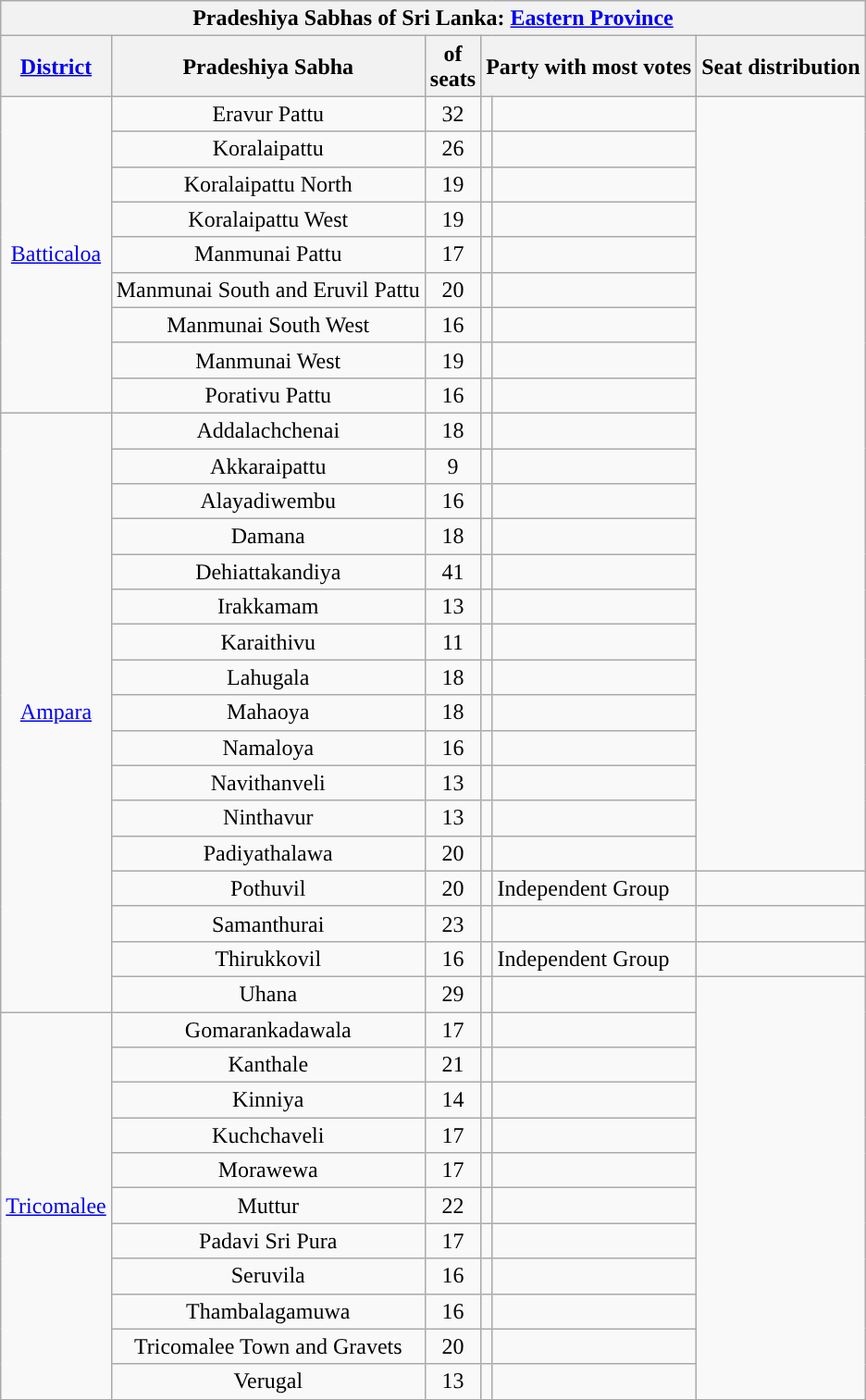<table class="wikitable sortable sticky-header-multi mw-collapsible mw-collapsed" style="font-size:100%; text-align:center">
<tr>
<th colspan=6>Pradeshiya Sabhas of Sri Lanka: <a href='#'>Eastern Province</a></th>
</tr>
<tr>
<th><a href='#'>District</a></th>
<th>Pradeshiya Sabha</th>
<th> of<br>seats</th>
<th colspan=2>Party with most votes</th>
<th class="unsortable">Seat distribution</th>
</tr>
<tr>
<td rowspan=9><a href='#'>Batticaloa</a></td>
<td>Eravur Pattu</td>
<td>32</td>
<td></td>
<td></td>
</tr>
<tr>
<td>Koralaipattu</td>
<td>26</td>
<td></td>
<td></td>
</tr>
<tr>
<td>Koralaipattu North</td>
<td>19</td>
<td></td>
<td></td>
</tr>
<tr>
<td>Koralaipattu West</td>
<td>19</td>
<td></td>
<td></td>
</tr>
<tr>
<td>Manmunai Pattu</td>
<td>17</td>
<td></td>
<td></td>
</tr>
<tr>
<td>Manmunai South and Eruvil Pattu</td>
<td>20</td>
<td></td>
<td></td>
</tr>
<tr>
<td>Manmunai South West</td>
<td>16</td>
<td></td>
<td></td>
</tr>
<tr>
<td>Manmunai West</td>
<td>19</td>
<td></td>
<td></td>
</tr>
<tr>
<td>Porativu Pattu</td>
<td>16</td>
<td></td>
<td></td>
</tr>
<tr>
<td rowspan=17><a href='#'>Ampara</a></td>
<td>Addalachchenai</td>
<td>18</td>
<td></td>
<td></td>
</tr>
<tr>
<td>Akkaraipattu</td>
<td>9</td>
<td></td>
<td></td>
</tr>
<tr>
<td>Alayadiwembu</td>
<td>16</td>
<td></td>
<td></td>
</tr>
<tr>
<td>Damana</td>
<td>18</td>
<td></td>
<td></td>
</tr>
<tr>
<td>Dehiattakandiya</td>
<td>41</td>
<td></td>
<td></td>
</tr>
<tr>
<td>Irakkamam</td>
<td>13</td>
<td></td>
<td></td>
</tr>
<tr>
<td>Karaithivu</td>
<td>11</td>
<td></td>
<td></td>
</tr>
<tr>
<td>Lahugala</td>
<td>18</td>
<td></td>
<td></td>
</tr>
<tr>
<td>Mahaoya</td>
<td>18</td>
<td></td>
<td></td>
</tr>
<tr>
<td>Namaloya</td>
<td>16</td>
<td></td>
<td></td>
</tr>
<tr>
<td>Navithanveli</td>
<td>13</td>
<td></td>
<td></td>
</tr>
<tr>
<td>Ninthavur</td>
<td>13</td>
<td></td>
<td></td>
</tr>
<tr>
<td>Padiyathalawa</td>
<td>20</td>
<td></td>
<td></td>
</tr>
<tr>
<td>Pothuvil</td>
<td>20</td>
<td style="background:"></td>
<td align=left>Independent Group</td>
<td></td>
</tr>
<tr>
<td>Samanthurai</td>
<td>23</td>
<td></td>
<td></td>
</tr>
<tr>
<td>Thirukkovil</td>
<td>16</td>
<td style="background:"></td>
<td align=left>Independent Group</td>
<td></td>
</tr>
<tr>
<td>Uhana</td>
<td>29</td>
<td></td>
<td></td>
</tr>
<tr>
<td rowspan=11><a href='#'>Tricomalee</a></td>
<td>Gomarankadawala</td>
<td>17</td>
<td></td>
<td></td>
</tr>
<tr>
<td>Kanthale</td>
<td>21</td>
<td></td>
<td></td>
</tr>
<tr>
<td>Kinniya</td>
<td>14</td>
<td></td>
<td></td>
</tr>
<tr>
<td>Kuchchaveli</td>
<td>17</td>
<td></td>
<td></td>
</tr>
<tr>
<td>Morawewa</td>
<td>17</td>
<td></td>
<td></td>
</tr>
<tr>
<td>Muttur</td>
<td>22</td>
<td></td>
<td></td>
</tr>
<tr>
<td>Padavi Sri Pura</td>
<td>17</td>
<td></td>
<td></td>
</tr>
<tr>
<td>Seruvila</td>
<td>16</td>
<td></td>
<td></td>
</tr>
<tr>
<td>Thambalagamuwa</td>
<td>16</td>
<td></td>
<td></td>
</tr>
<tr>
<td>Tricomalee Town and Gravets</td>
<td>20</td>
<td></td>
<td></td>
</tr>
<tr>
<td>Verugal</td>
<td>13</td>
<td></td>
<td></td>
</tr>
</table>
